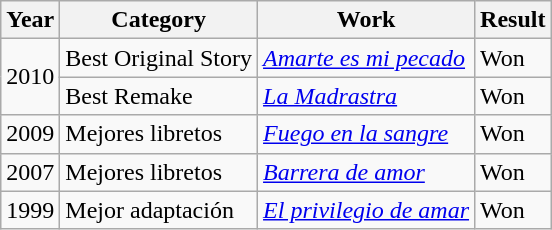<table class="wikitable">
<tr>
<th>Year</th>
<th>Category</th>
<th>Work</th>
<th>Result</th>
</tr>
<tr>
<td rowspan="2">2010</td>
<td>Best Original Story</td>
<td><em><a href='#'>Amarte es mi pecado</a></em></td>
<td>Won</td>
</tr>
<tr>
<td>Best Remake</td>
<td><em><a href='#'>La Madrastra</a></em></td>
<td>Won</td>
</tr>
<tr>
<td>2009</td>
<td>Mejores libretos</td>
<td><em><a href='#'>Fuego en la sangre</a></em></td>
<td>Won</td>
</tr>
<tr>
<td>2007</td>
<td>Mejores libretos</td>
<td><em><a href='#'>Barrera de amor</a></em></td>
<td>Won</td>
</tr>
<tr>
<td>1999</td>
<td>Mejor adaptación</td>
<td><em><a href='#'>El privilegio de amar</a></em></td>
<td>Won</td>
</tr>
</table>
